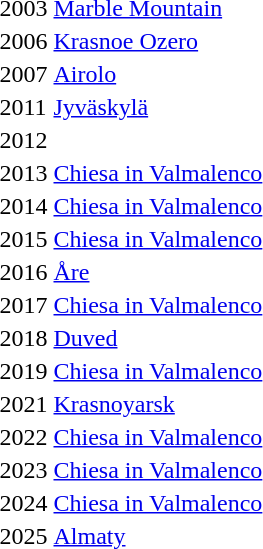<table>
<tr>
<td>2003</td>
<td><a href='#'>Marble Mountain</a></td>
<td></td>
<td></td>
<td></td>
</tr>
<tr>
<td>2006</td>
<td><a href='#'>Krasnoe Ozero</a></td>
<td></td>
<td></td>
<td></td>
</tr>
<tr>
<td>2007</td>
<td><a href='#'>Airolo</a></td>
<td></td>
<td></td>
<td></td>
</tr>
<tr>
<td>2011</td>
<td><a href='#'>Jyväskylä</a></td>
<td></td>
<td></td>
<td></td>
</tr>
<tr>
<td>2012</td>
<td></td>
<td></td>
<td></td>
<td></td>
</tr>
<tr>
<td>2013</td>
<td><a href='#'>Chiesa in Valmalenco</a></td>
<td></td>
<td></td>
<td></td>
</tr>
<tr>
<td>2014</td>
<td><a href='#'>Chiesa in Valmalenco</a></td>
<td></td>
<td></td>
<td></td>
</tr>
<tr>
<td>2015</td>
<td><a href='#'>Chiesa in Valmalenco</a></td>
<td></td>
<td></td>
<td></td>
</tr>
<tr>
<td>2016</td>
<td><a href='#'>Åre</a></td>
<td></td>
<td></td>
<td></td>
</tr>
<tr>
<td>2017</td>
<td><a href='#'>Chiesa in Valmalenco</a></td>
<td></td>
<td></td>
<td></td>
</tr>
<tr>
<td>2018</td>
<td><a href='#'>Duved</a></td>
<td></td>
<td></td>
<td></td>
</tr>
<tr>
<td>2019</td>
<td><a href='#'>Chiesa in Valmalenco</a></td>
<td></td>
<td></td>
<td></td>
</tr>
<tr>
<td>2021</td>
<td><a href='#'>Krasnoyarsk</a></td>
<td></td>
<td></td>
<td></td>
</tr>
<tr>
<td>2022</td>
<td><a href='#'>Chiesa in Valmalenco</a></td>
<td></td>
<td></td>
<td></td>
</tr>
<tr>
<td>2023</td>
<td><a href='#'>Chiesa in Valmalenco</a></td>
<td></td>
<td></td>
<td></td>
</tr>
<tr>
<td>2024</td>
<td><a href='#'>Chiesa in Valmalenco</a></td>
<td></td>
<td></td>
<td></td>
</tr>
<tr>
<td>2025</td>
<td><a href='#'>Almaty</a></td>
<td></td>
<td></td>
<td></td>
</tr>
</table>
